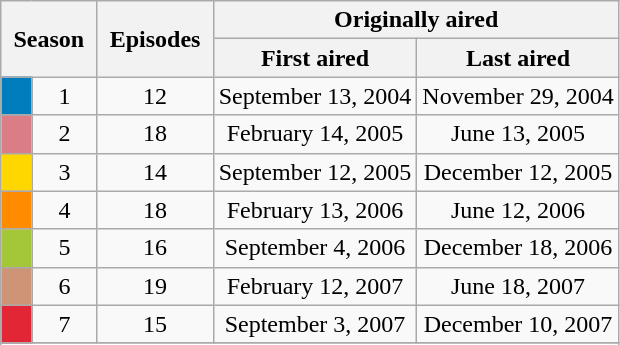<table class="wikitable" style="text-align: center;">
<tr>
<th style="padding: 0 8px;" colspan="2" rowspan="2">Season</th>
<th style="padding: 0 8px;" rowspan="2">Episodes</th>
<th colspan="2">Originally aired</th>
</tr>
<tr>
<th>First aired</th>
<th style="padding: 0 8px;">Last aired</th>
</tr>
<tr>
<td style="background: #007dbd;"></td>
<td>1</td>
<td style="padding: 0 8px;">12</td>
<td>September 13, 2004</td>
<td>November 29, 2004</td>
</tr>
<tr>
<td style="background: #db7d86;"></td>
<td>2</td>
<td>18</td>
<td>February 14, 2005</td>
<td>June 13, 2005</td>
</tr>
<tr>
<td style="background: #ffd700;"></td>
<td>3</td>
<td>14</td>
<td>September 12, 2005</td>
<td>December 12, 2005</td>
</tr>
<tr>
<td style="background: #ff8c00;"></td>
<td>4</td>
<td>18</td>
<td>February 13, 2006</td>
<td>June 12, 2006</td>
</tr>
<tr>
<td style="background: #A4C639;"></td>
<td>5</td>
<td>16</td>
<td>September 4, 2006</td>
<td>December 18, 2006</td>
</tr>
<tr>
<td style="background: #CD9575;"></td>
<td>6</td>
<td>19</td>
<td>February 12, 2007</td>
<td>June 18, 2007</td>
</tr>
<tr>
<td style="background: #E32636;"></td>
<td>7</td>
<td>15</td>
<td>September 3, 2007</td>
<td>December 10, 2007</td>
</tr>
<tr>
</tr>
<tr>
</tr>
</table>
